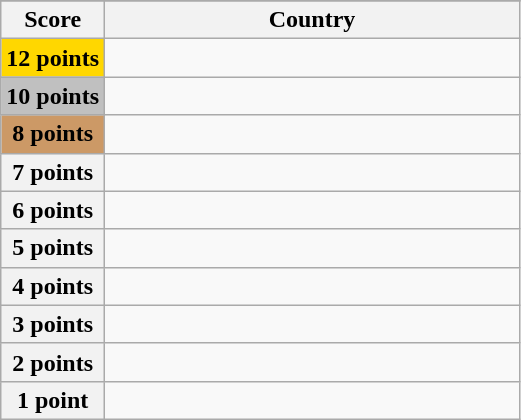<table class="wikitable">
<tr>
</tr>
<tr>
<th scope="col" width="20%">Score</th>
<th scope="col">Country</th>
</tr>
<tr>
<th scope="row" style="background:gold">12 points</th>
<td></td>
</tr>
<tr>
<th scope="row" style="background:silver">10 points</th>
<td></td>
</tr>
<tr>
<th scope="row" style="background:#CC9966">8 points</th>
<td></td>
</tr>
<tr>
<th scope="row">7 points</th>
<td></td>
</tr>
<tr>
<th scope="row">6 points</th>
<td></td>
</tr>
<tr>
<th scope="row">5 points</th>
<td></td>
</tr>
<tr>
<th scope="row">4 points</th>
<td></td>
</tr>
<tr>
<th scope="row">3 points</th>
<td></td>
</tr>
<tr>
<th scope="row">2 points</th>
<td></td>
</tr>
<tr>
<th scope="row">1 point</th>
<td></td>
</tr>
</table>
